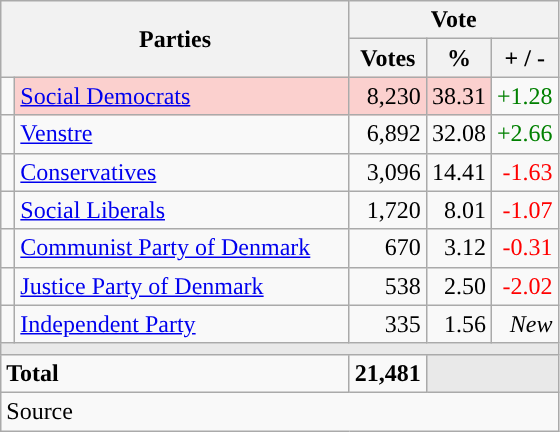<table class="wikitable" style="text-align:right;">
<tr>
<th style="text-align:centre;" rowspan="2" colspan="2" width="225">Parties</th>
<th colspan="3">Vote</th>
</tr>
<tr>
<th width="15">Votes</th>
<th width="15">%</th>
<th width="15">+ / -</th>
</tr>
<tr>
<td width="2" style="color:inherit;background:"></td>
<td bgcolor=#fbd0ce  align="left"><a href='#'>Social Democrats</a></td>
<td bgcolor=#fbd0ce>8,230</td>
<td bgcolor=#fbd0ce>38.31</td>
<td style=color:green;>+1.28</td>
</tr>
<tr>
<td width="2" style="color:inherit;background:"></td>
<td align="left"><a href='#'>Venstre</a></td>
<td>6,892</td>
<td>32.08</td>
<td style=color:green;>+2.66</td>
</tr>
<tr>
<td width="2" style="color:inherit;background:"></td>
<td align="left"><a href='#'>Conservatives</a></td>
<td>3,096</td>
<td>14.41</td>
<td style=color:red;>-1.63</td>
</tr>
<tr>
<td width="2" style="color:inherit;background:"></td>
<td align="left"><a href='#'>Social Liberals</a></td>
<td>1,720</td>
<td>8.01</td>
<td style=color:red;>-1.07</td>
</tr>
<tr>
<td width="2" style="color:inherit;background:"></td>
<td align="left"><a href='#'>Communist Party of Denmark</a></td>
<td>670</td>
<td>3.12</td>
<td style=color:red;>-0.31</td>
</tr>
<tr>
<td width="2" style="color:inherit;background:"></td>
<td align="left"><a href='#'>Justice Party of Denmark</a></td>
<td>538</td>
<td>2.50</td>
<td style=color:red;>-2.02</td>
</tr>
<tr>
<td width="2" style="color:inherit;background:"></td>
<td align="left"><a href='#'>Independent Party</a></td>
<td>335</td>
<td>1.56</td>
<td><em>New</em></td>
</tr>
<tr>
<td colspan="7" bgcolor="#E9E9E9"></td>
</tr>
<tr>
<td align="left" colspan="2"><strong>Total</strong></td>
<td><strong>21,481</strong></td>
<td bgcolor="#E9E9E9" colspan="2"></td>
</tr>
<tr>
<td align="left" colspan="6">Source</td>
</tr>
</table>
